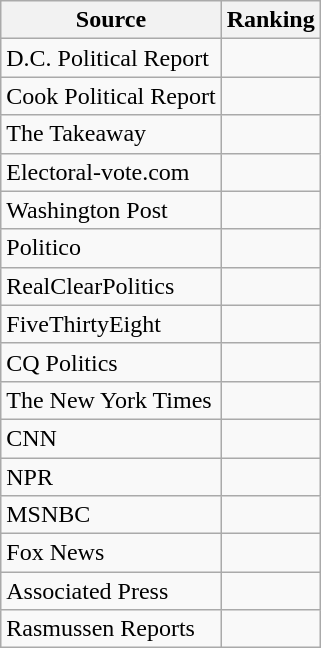<table class="wikitable">
<tr>
<th>Source</th>
<th>Ranking</th>
</tr>
<tr>
<td>D.C. Political Report</td>
<td></td>
</tr>
<tr>
<td>Cook Political Report</td>
<td></td>
</tr>
<tr>
<td>The Takeaway</td>
<td></td>
</tr>
<tr>
<td>Electoral-vote.com</td>
<td></td>
</tr>
<tr>
<td The Washington Post>Washington Post</td>
<td></td>
</tr>
<tr>
<td>Politico</td>
<td></td>
</tr>
<tr>
<td>RealClearPolitics</td>
<td></td>
</tr>
<tr>
<td>FiveThirtyEight</td>
<td></td>
</tr>
<tr>
<td>CQ Politics</td>
<td></td>
</tr>
<tr>
<td>The New York Times</td>
<td></td>
</tr>
<tr>
<td>CNN</td>
<td></td>
</tr>
<tr>
<td>NPR</td>
<td></td>
</tr>
<tr>
<td>MSNBC</td>
<td></td>
</tr>
<tr>
<td>Fox News</td>
<td></td>
</tr>
<tr>
<td>Associated Press</td>
<td></td>
</tr>
<tr>
<td>Rasmussen Reports</td>
<td></td>
</tr>
</table>
